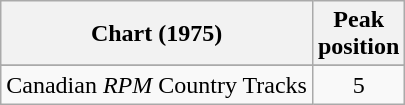<table class="wikitable sortable">
<tr>
<th align="left">Chart (1975)</th>
<th align="center">Peak<br>position</th>
</tr>
<tr>
</tr>
<tr>
<td align="left">Canadian <em>RPM</em> Country Tracks</td>
<td align="center">5</td>
</tr>
</table>
